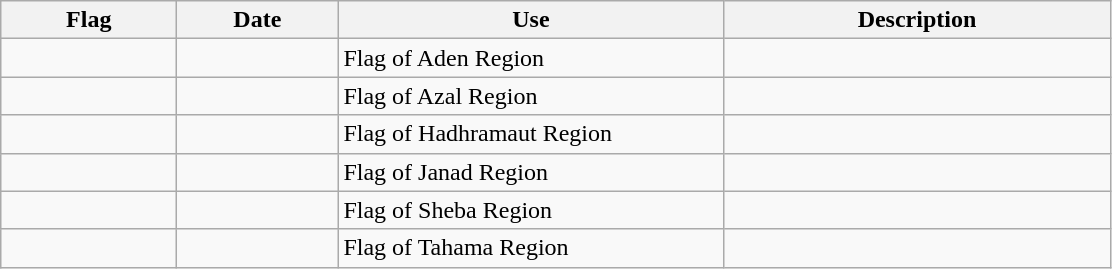<table class="wikitable">
<tr>
<th width="110">Flag</th>
<th width="100">Date</th>
<th width="250">Use</th>
<th width="250">Description</th>
</tr>
<tr>
<td></td>
<td></td>
<td>Flag of Aden Region</td>
<td></td>
</tr>
<tr>
<td></td>
<td></td>
<td>Flag of Azal Region</td>
<td></td>
</tr>
<tr>
<td></td>
<td></td>
<td>Flag of Hadhramaut Region</td>
<td></td>
</tr>
<tr>
<td></td>
<td></td>
<td>Flag of Janad Region</td>
<td></td>
</tr>
<tr>
<td></td>
<td></td>
<td>Flag of Sheba Region</td>
<td></td>
</tr>
<tr>
<td></td>
<td></td>
<td>Flag of Tahama Region</td>
<td></td>
</tr>
</table>
